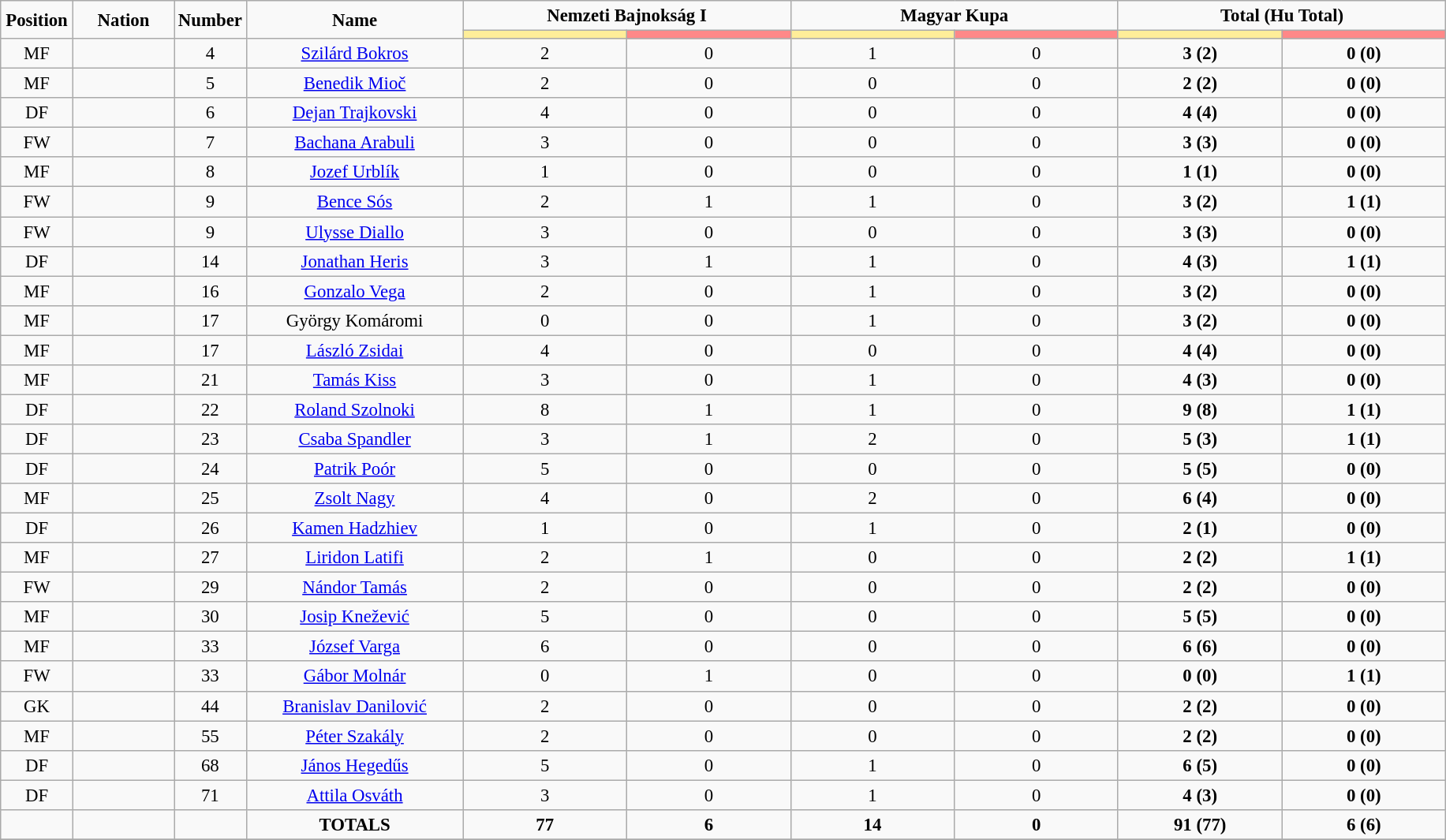<table class="wikitable" style="font-size: 95%; text-align: center;">
<tr>
<td rowspan="2" width="5%" align="center"><strong>Position</strong></td>
<td rowspan="2" width="7%" align="center"><strong>Nation</strong></td>
<td rowspan="2" width="5%" align="center"><strong>Number</strong></td>
<td rowspan="2" width="15%" align="center"><strong>Name</strong></td>
<td colspan="2" align="center"><strong>Nemzeti Bajnokság I</strong></td>
<td colspan="2" align="center"><strong>Magyar Kupa</strong></td>
<td colspan="2" align="center"><strong>Total (Hu Total)</strong></td>
</tr>
<tr>
<th width=60 style="background: #FFEE99"></th>
<th width=60 style="background: #FF8888"></th>
<th width=60 style="background: #FFEE99"></th>
<th width=60 style="background: #FF8888"></th>
<th width=60 style="background: #FFEE99"></th>
<th width=60 style="background: #FF8888"></th>
</tr>
<tr>
<td>MF</td>
<td></td>
<td>4</td>
<td><a href='#'>Szilárd Bokros</a></td>
<td>2</td>
<td>0</td>
<td>1</td>
<td>0</td>
<td><strong>3 (2)</strong></td>
<td><strong>0 (0)</strong></td>
</tr>
<tr>
<td>MF</td>
<td></td>
<td>5</td>
<td><a href='#'>Benedik Mioč</a></td>
<td>2</td>
<td>0</td>
<td>0</td>
<td>0</td>
<td><strong>2 (2)</strong></td>
<td><strong>0 (0)</strong></td>
</tr>
<tr>
<td>DF</td>
<td></td>
<td>6</td>
<td><a href='#'>Dejan Trajkovski</a></td>
<td>4</td>
<td>0</td>
<td>0</td>
<td>0</td>
<td><strong>4 (4)</strong></td>
<td><strong>0 (0)</strong></td>
</tr>
<tr>
<td>FW</td>
<td></td>
<td>7</td>
<td><a href='#'>Bachana Arabuli</a></td>
<td>3</td>
<td>0</td>
<td>0</td>
<td>0</td>
<td><strong>3 (3)</strong></td>
<td><strong>0 (0)</strong></td>
</tr>
<tr>
<td>MF</td>
<td></td>
<td>8</td>
<td><a href='#'>Jozef Urblík</a></td>
<td>1</td>
<td>0</td>
<td>0</td>
<td>0</td>
<td><strong>1 (1)</strong></td>
<td><strong>0 (0)</strong></td>
</tr>
<tr>
<td>FW</td>
<td></td>
<td>9</td>
<td><a href='#'>Bence Sós</a></td>
<td>2</td>
<td>1</td>
<td>1</td>
<td>0</td>
<td><strong>3 (2)</strong></td>
<td><strong>1 (1)</strong></td>
</tr>
<tr>
<td>FW</td>
<td></td>
<td>9</td>
<td><a href='#'>Ulysse Diallo</a></td>
<td>3</td>
<td>0</td>
<td>0</td>
<td>0</td>
<td><strong>3 (3)</strong></td>
<td><strong>0 (0)</strong></td>
</tr>
<tr>
<td>DF</td>
<td></td>
<td>14</td>
<td><a href='#'>Jonathan Heris</a></td>
<td>3</td>
<td>1</td>
<td>1</td>
<td>0</td>
<td><strong>4 (3)</strong></td>
<td><strong>1 (1)</strong></td>
</tr>
<tr>
<td>MF</td>
<td></td>
<td>16</td>
<td><a href='#'>Gonzalo Vega</a></td>
<td>2</td>
<td>0</td>
<td>1</td>
<td>0</td>
<td><strong>3 (2)</strong></td>
<td><strong>0 (0)</strong></td>
</tr>
<tr>
<td>MF</td>
<td></td>
<td>17</td>
<td>György Komáromi</td>
<td>0</td>
<td>0</td>
<td>1</td>
<td>0</td>
<td><strong>3 (2)</strong></td>
<td><strong>0 (0)</strong></td>
</tr>
<tr>
<td>MF</td>
<td></td>
<td>17</td>
<td><a href='#'>László Zsidai</a></td>
<td>4</td>
<td>0</td>
<td>0</td>
<td>0</td>
<td><strong>4 (4)</strong></td>
<td><strong>0 (0)</strong></td>
</tr>
<tr>
<td>MF</td>
<td></td>
<td>21</td>
<td><a href='#'>Tamás Kiss</a></td>
<td>3</td>
<td>0</td>
<td>1</td>
<td>0</td>
<td><strong>4 (3)</strong></td>
<td><strong>0 (0)</strong></td>
</tr>
<tr>
<td>DF</td>
<td></td>
<td>22</td>
<td><a href='#'>Roland Szolnoki</a></td>
<td>8</td>
<td>1</td>
<td>1</td>
<td>0</td>
<td><strong>9 (8)</strong></td>
<td><strong>1 (1)</strong></td>
</tr>
<tr>
<td>DF</td>
<td></td>
<td>23</td>
<td><a href='#'>Csaba Spandler</a></td>
<td>3</td>
<td>1</td>
<td>2</td>
<td>0</td>
<td><strong>5 (3)</strong></td>
<td><strong>1 (1)</strong></td>
</tr>
<tr>
<td>DF</td>
<td></td>
<td>24</td>
<td><a href='#'>Patrik Poór</a></td>
<td>5</td>
<td>0</td>
<td>0</td>
<td>0</td>
<td><strong>5 (5)</strong></td>
<td><strong>0 (0)</strong></td>
</tr>
<tr>
<td>MF</td>
<td></td>
<td>25</td>
<td><a href='#'>Zsolt Nagy</a></td>
<td>4</td>
<td>0</td>
<td>2</td>
<td>0</td>
<td><strong>6 (4)</strong></td>
<td><strong>0 (0)</strong></td>
</tr>
<tr>
<td>DF</td>
<td></td>
<td>26</td>
<td><a href='#'>Kamen Hadzhiev</a></td>
<td>1</td>
<td>0</td>
<td>1</td>
<td>0</td>
<td><strong>2 (1)</strong></td>
<td><strong>0 (0)</strong></td>
</tr>
<tr>
<td>MF</td>
<td></td>
<td>27</td>
<td><a href='#'>Liridon Latifi</a></td>
<td>2</td>
<td>1</td>
<td>0</td>
<td>0</td>
<td><strong>2 (2)</strong></td>
<td><strong>1 (1)</strong></td>
</tr>
<tr>
<td>FW</td>
<td></td>
<td>29</td>
<td><a href='#'>Nándor Tamás</a></td>
<td>2</td>
<td>0</td>
<td>0</td>
<td>0</td>
<td><strong>2 (2)</strong></td>
<td><strong>0 (0)</strong></td>
</tr>
<tr>
<td>MF</td>
<td></td>
<td>30</td>
<td><a href='#'>Josip Knežević</a></td>
<td>5</td>
<td>0</td>
<td>0</td>
<td>0</td>
<td><strong>5 (5)</strong></td>
<td><strong>0 (0)</strong></td>
</tr>
<tr>
<td>MF</td>
<td></td>
<td>33</td>
<td><a href='#'>József Varga</a></td>
<td>6</td>
<td>0</td>
<td>0</td>
<td>0</td>
<td><strong>6 (6)</strong></td>
<td><strong>0 (0)</strong></td>
</tr>
<tr>
<td>FW</td>
<td></td>
<td>33</td>
<td><a href='#'>Gábor Molnár</a></td>
<td>0</td>
<td>1</td>
<td>0</td>
<td>0</td>
<td><strong>0 (0)</strong></td>
<td><strong>1 (1)</strong></td>
</tr>
<tr>
<td>GK</td>
<td></td>
<td>44</td>
<td><a href='#'>Branislav Danilović</a></td>
<td>2</td>
<td>0</td>
<td>0</td>
<td>0</td>
<td><strong>2 (2)</strong></td>
<td><strong>0 (0)</strong></td>
</tr>
<tr>
<td>MF</td>
<td></td>
<td>55</td>
<td><a href='#'>Péter Szakály</a></td>
<td>2</td>
<td>0</td>
<td>0</td>
<td>0</td>
<td><strong>2 (2)</strong></td>
<td><strong>0 (0)</strong></td>
</tr>
<tr>
<td>DF</td>
<td></td>
<td>68</td>
<td><a href='#'>János Hegedűs</a></td>
<td>5</td>
<td>0</td>
<td>1</td>
<td>0</td>
<td><strong>6 (5)</strong></td>
<td><strong>0 (0)</strong></td>
</tr>
<tr>
<td>DF</td>
<td></td>
<td>71</td>
<td><a href='#'>Attila Osváth</a></td>
<td>3</td>
<td>0</td>
<td>1</td>
<td>0</td>
<td><strong>4 (3)</strong></td>
<td><strong>0 (0)</strong></td>
</tr>
<tr>
<td></td>
<td></td>
<td></td>
<td><strong>TOTALS</strong></td>
<td><strong>77</strong></td>
<td><strong>6</strong></td>
<td><strong>14</strong></td>
<td><strong>0</strong></td>
<td><strong>91 (77)</strong></td>
<td><strong>6 (6)</strong></td>
</tr>
<tr>
</tr>
</table>
